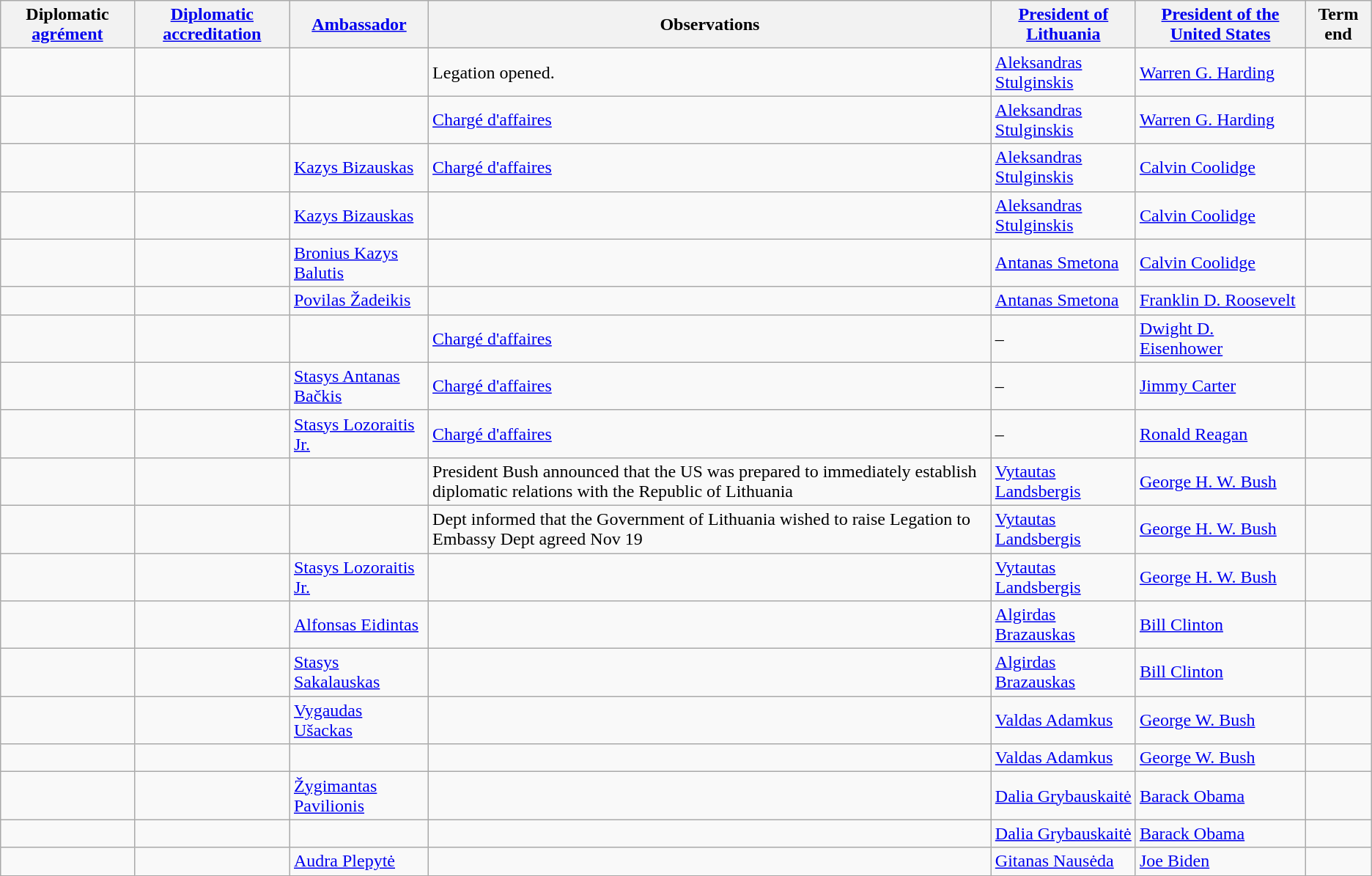<table class="wikitable sortable">
<tr>
<th>Diplomatic <a href='#'>agrément</a></th>
<th><a href='#'>Diplomatic accreditation</a></th>
<th><a href='#'>Ambassador</a></th>
<th>Observations</th>
<th><a href='#'>President of Lithuania</a></th>
<th><a href='#'>President of the United States</a></th>
<th>Term end</th>
</tr>
<tr>
<td></td>
<td></td>
<td></td>
<td>Legation opened.</td>
<td><a href='#'>Aleksandras Stulginskis</a></td>
<td><a href='#'>Warren G. Harding</a></td>
<td></td>
</tr>
<tr>
<td></td>
<td></td>
<td></td>
<td><a href='#'>Chargé d'affaires</a></td>
<td><a href='#'>Aleksandras Stulginskis</a></td>
<td><a href='#'>Warren G. Harding</a></td>
<td></td>
</tr>
<tr>
<td></td>
<td></td>
<td><a href='#'>Kazys Bizauskas</a></td>
<td><a href='#'>Chargé d'affaires</a></td>
<td><a href='#'>Aleksandras Stulginskis</a></td>
<td><a href='#'>Calvin Coolidge</a></td>
<td></td>
</tr>
<tr>
<td></td>
<td></td>
<td><a href='#'>Kazys Bizauskas</a></td>
<td></td>
<td><a href='#'>Aleksandras Stulginskis</a></td>
<td><a href='#'>Calvin Coolidge</a></td>
<td></td>
</tr>
<tr>
<td></td>
<td></td>
<td><a href='#'>Bronius Kazys Balutis</a></td>
<td></td>
<td><a href='#'>Antanas Smetona</a></td>
<td><a href='#'>Calvin Coolidge</a></td>
<td></td>
</tr>
<tr>
<td></td>
<td></td>
<td><a href='#'>Povilas Žadeikis</a></td>
<td></td>
<td><a href='#'>Antanas Smetona</a></td>
<td><a href='#'>Franklin D. Roosevelt</a></td>
<td></td>
</tr>
<tr>
<td></td>
<td></td>
<td></td>
<td><a href='#'>Chargé d'affaires</a></td>
<td>–</td>
<td><a href='#'>Dwight D. Eisenhower</a></td>
<td></td>
</tr>
<tr>
<td></td>
<td></td>
<td><a href='#'>Stasys Antanas Bačkis</a></td>
<td><a href='#'>Chargé d'affaires</a></td>
<td>–</td>
<td><a href='#'>Jimmy Carter</a></td>
<td></td>
</tr>
<tr>
<td></td>
<td></td>
<td><a href='#'>Stasys Lozoraitis Jr.</a></td>
<td><a href='#'>Chargé d'affaires</a></td>
<td>–</td>
<td><a href='#'>Ronald Reagan</a></td>
<td></td>
</tr>
<tr>
<td></td>
<td></td>
<td></td>
<td>President Bush announced that the US was prepared to immediately establish diplomatic relations with the Republic of Lithuania</td>
<td><a href='#'>Vytautas Landsbergis</a></td>
<td><a href='#'>George H. W. Bush</a></td>
<td></td>
</tr>
<tr>
<td></td>
<td></td>
<td></td>
<td>Dept informed that the Government of Lithuania wished to raise Legation to Embassy Dept agreed Nov 19</td>
<td><a href='#'>Vytautas Landsbergis</a></td>
<td><a href='#'>George H. W. Bush</a></td>
<td></td>
</tr>
<tr>
<td></td>
<td></td>
<td><a href='#'>Stasys Lozoraitis Jr.</a></td>
<td></td>
<td><a href='#'>Vytautas Landsbergis</a></td>
<td><a href='#'>George H. W. Bush</a></td>
<td></td>
</tr>
<tr>
<td></td>
<td></td>
<td><a href='#'>Alfonsas Eidintas</a></td>
<td></td>
<td><a href='#'>Algirdas Brazauskas</a></td>
<td><a href='#'>Bill Clinton</a></td>
<td></td>
</tr>
<tr>
<td></td>
<td></td>
<td><a href='#'>Stasys Sakalauskas</a></td>
<td></td>
<td><a href='#'>Algirdas Brazauskas</a></td>
<td><a href='#'>Bill Clinton</a></td>
<td></td>
</tr>
<tr>
<td></td>
<td></td>
<td><a href='#'>Vygaudas Ušackas</a></td>
<td></td>
<td><a href='#'>Valdas Adamkus</a></td>
<td><a href='#'>George W. Bush</a></td>
<td></td>
</tr>
<tr>
<td></td>
<td></td>
<td></td>
<td></td>
<td><a href='#'>Valdas Adamkus</a></td>
<td><a href='#'>George W. Bush</a></td>
<td></td>
</tr>
<tr>
<td></td>
<td></td>
<td><a href='#'>Žygimantas Pavilionis</a></td>
<td></td>
<td><a href='#'>Dalia Grybauskaitė</a></td>
<td><a href='#'>Barack Obama</a></td>
<td></td>
</tr>
<tr>
<td></td>
<td></td>
<td></td>
<td></td>
<td><a href='#'>Dalia Grybauskaitė</a></td>
<td><a href='#'>Barack Obama</a></td>
<td></td>
</tr>
<tr>
<td></td>
<td></td>
<td><a href='#'>Audra Plepytė</a></td>
<td></td>
<td><a href='#'>Gitanas Nausėda</a></td>
<td><a href='#'>Joe Biden</a></td>
<td></td>
</tr>
</table>
